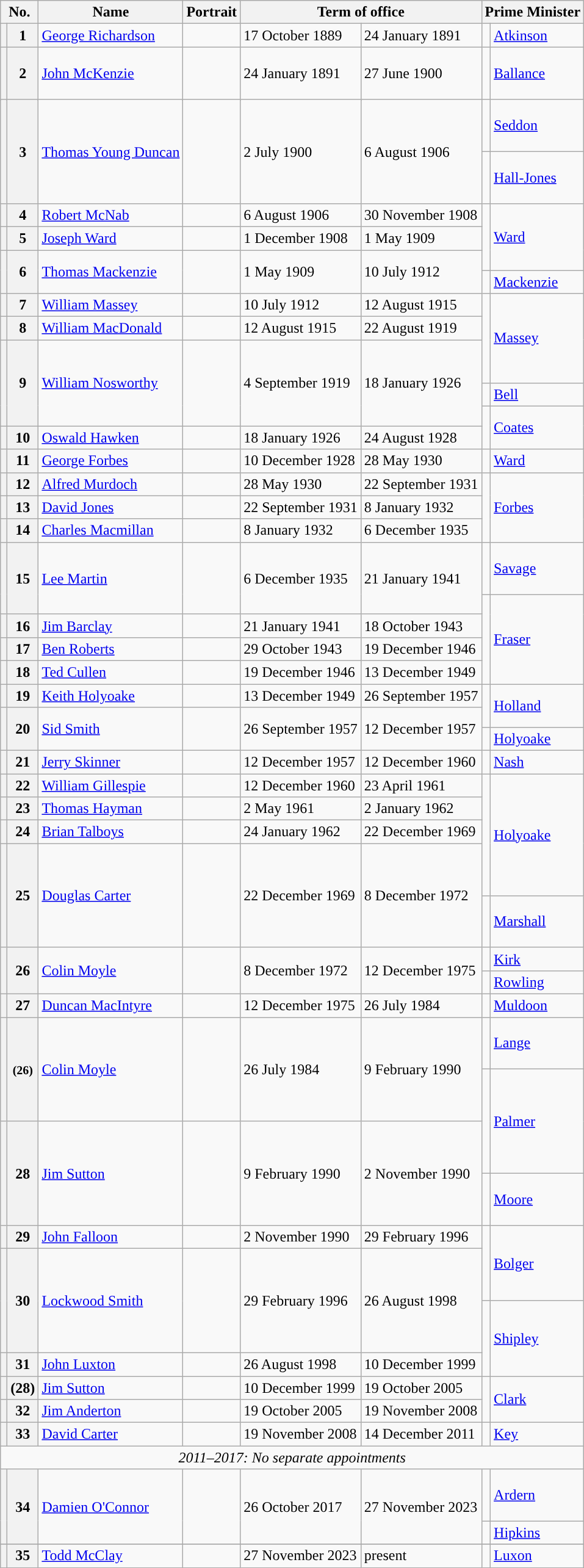<table class="wikitable">
<tr>
<th colspan="2">No.</th>
<th>Name</th>
<th>Portrait</th>
<th colspan="2">Term of office</th>
<th colspan="2">Prime Minister</th>
</tr>
<tr>
<th style="color:inherit;background:"></th>
<th>1</th>
<td><a href='#'>George Richardson</a></td>
<td></td>
<td>17 October 1889</td>
<td>24 January 1891</td>
<td style="color:inherit;background:"></td>
<td><a href='#'>Atkinson</a></td>
</tr>
<tr>
<th rowspan=2 style="color:inherit;background:"></th>
<th rowspan=2>2</th>
<td rowspan=2><a href='#'>John McKenzie</a></td>
<td rowspan=2></td>
<td rowspan=2>24 January 1891</td>
<td rowspan=2>27 June 1900</td>
<td height=50 style="color:inherit;background:"></td>
<td><a href='#'>Ballance</a></td>
</tr>
<tr>
<td rowspan=2 style="color:inherit;background:"></td>
<td rowspan=2><a href='#'>Seddon</a></td>
</tr>
<tr>
<th height=50 style="border-bottom:solid 0 grey; background:"></th>
<th rowspan=2>3</th>
<td rowspan=2><a href='#'>Thomas Young Duncan</a></td>
<td rowspan=2></td>
<td rowspan=2>2 July 1900</td>
<td rowspan=2>6 August 1906</td>
</tr>
<tr>
<th height=50 style="border-top:solid 0 grey; background:"></th>
<td style="color:inherit;background:"></td>
<td><a href='#'>Hall-Jones</a></td>
</tr>
<tr>
<th style="color:inherit;background:"></th>
<th>4</th>
<td><a href='#'>Robert McNab</a></td>
<td></td>
<td>6 August 1906</td>
<td>30 November 1908</td>
<td rowspan="3" style="color:inherit;background:"></td>
<td rowspan="3"><a href='#'>Ward</a></td>
</tr>
<tr>
<th style="color:inherit;background:"></th>
<th>5</th>
<td><a href='#'>Joseph Ward</a></td>
<td></td>
<td>1 December 1908</td>
<td>1 May 1909</td>
</tr>
<tr>
<th height=15 style="border-bottom:solid 0 grey; background:"></th>
<th rowspan="2">6</th>
<td rowspan="2"><a href='#'>Thomas Mackenzie</a></td>
<td rowspan="2"></td>
<td rowspan="2">1 May 1909</td>
<td rowspan="2">10 July 1912</td>
</tr>
<tr>
<th height=15 style="border-top:solid 0 grey; background:"></th>
<td style="color:inherit;background:"></td>
<td><a href='#'>Mackenzie</a></td>
</tr>
<tr>
<th style="color:inherit;background:"></th>
<th>7</th>
<td><a href='#'>William Massey</a></td>
<td></td>
<td>10 July 1912</td>
<td>12 August 1915</td>
<td rowspan=2 style="border-bottom:solid 0 grey; background:"></td>
<td rowspan=3><a href='#'>Massey</a></td>
</tr>
<tr>
<th style="color:inherit;background:"></th>
<th>8</th>
<td><a href='#'>William MacDonald</a></td>
<td></td>
<td>12 August 1915</td>
<td>22 August 1919</td>
</tr>
<tr>
<th rowspan=3 style="color:inherit;background:"></th>
<th rowspan=3>9</th>
<td rowspan=3><a href='#'>William Nosworthy</a></td>
<td rowspan=3></td>
<td rowspan=3>4 September 1919</td>
<td rowspan=3>18 January 1926</td>
<td height=40 style="border-top:solid 0 grey; background:"></td>
</tr>
<tr>
<td height=15 style="color:inherit;background:"></td>
<td><a href='#'>Bell</a></td>
</tr>
<tr>
<td height=15 style="border-bottom:solid 0 grey; background:"></td>
<td rowspan=2><a href='#'>Coates</a></td>
</tr>
<tr>
<th style="color:inherit;background:"></th>
<th>10</th>
<td><a href='#'>Oswald Hawken</a></td>
<td></td>
<td>18 January 1926</td>
<td>24 August 1928</td>
<td style="border-top:solid 0 grey; background:"></td>
</tr>
<tr>
<th style="color:inherit;background:"></th>
<th>11</th>
<td><a href='#'>George Forbes</a></td>
<td></td>
<td>10 December 1928</td>
<td>28 May 1930</td>
<td style="color:inherit;background:"></td>
<td><a href='#'>Ward</a></td>
</tr>
<tr>
<th style="color:inherit;background:"></th>
<th>12</th>
<td><a href='#'>Alfred Murdoch</a></td>
<td></td>
<td>28 May 1930</td>
<td>22 September 1931</td>
<td rowspan=3 style="color:inherit;background:"></td>
<td rowspan=3><a href='#'>Forbes</a></td>
</tr>
<tr>
<th style="color:inherit;background:"></th>
<th>13</th>
<td><a href='#'>David Jones</a></td>
<td></td>
<td>22 September 1931</td>
<td>8 January 1932</td>
</tr>
<tr>
<th style="color:inherit;background:"></th>
<th>14</th>
<td><a href='#'>Charles Macmillan</a></td>
<td></td>
<td>8 January 1932</td>
<td>6 December 1935</td>
</tr>
<tr>
<th height=50 style="border-bottom:solid 0 grey; background:"></th>
<th rowspan=2>15</th>
<td rowspan=2><a href='#'>Lee Martin</a></td>
<td rowspan=2></td>
<td rowspan=2>6 December 1935</td>
<td rowspan=2>21 January 1941</td>
<td style="color:inherit;background:"></td>
<td><a href='#'>Savage</a></td>
</tr>
<tr>
<th height=15 style="border-top:solid 0 grey; background:"></th>
<td style="border-bottom:solid 0 grey; background:"></td>
<td rowspan=4><a href='#'>Fraser</a></td>
</tr>
<tr>
<th style="color:inherit;background:"></th>
<th>16</th>
<td><a href='#'>Jim Barclay</a></td>
<td></td>
<td>21 January 1941</td>
<td>18 October 1943</td>
<td rowspan=3 style="border-top:solid 0 grey; background:"></td>
</tr>
<tr>
<th style="color:inherit;background:"></th>
<th>17</th>
<td><a href='#'>Ben Roberts</a></td>
<td></td>
<td>29 October 1943</td>
<td>19 December 1946</td>
</tr>
<tr>
<th style="color:inherit;background:"></th>
<th>18</th>
<td><a href='#'>Ted Cullen</a></td>
<td></td>
<td>19 December 1946</td>
<td>13 December 1949</td>
</tr>
<tr>
<th style="color:inherit;background:"></th>
<th>19</th>
<td><a href='#'>Keith Holyoake</a></td>
<td></td>
<td>13 December 1949</td>
<td>26 September 1957</td>
<td rowspan="2" style="color:inherit;background:"></td>
<td rowspan="2"><a href='#'>Holland</a></td>
</tr>
<tr>
<th height=15 style="border-bottom:solid 0 grey; background:"></th>
<th rowspan="2">20</th>
<td rowspan="2"><a href='#'>Sid Smith</a></td>
<td rowspan="2"></td>
<td rowspan="2">26 September 1957</td>
<td rowspan="2">12 December 1957</td>
</tr>
<tr>
<th height=15 style="border-top:solid 0 grey; background:"></th>
<td style="color:inherit;background:"></td>
<td><a href='#'>Holyoake</a></td>
</tr>
<tr>
<th style="color:inherit;background:"></th>
<th>21</th>
<td><a href='#'>Jerry Skinner</a></td>
<td></td>
<td>12 December 1957</td>
<td>12 December 1960</td>
<td style="color:inherit;background:"></td>
<td><a href='#'>Nash</a></td>
</tr>
<tr>
<th style="color:inherit;background:"></th>
<th>22</th>
<td><a href='#'>William Gillespie</a></td>
<td></td>
<td>12 December 1960</td>
<td>23 April 1961</td>
<td rowspan=3 style="border-bottom:solid 0 grey; background:"></td>
<td rowspan=4><a href='#'>Holyoake</a></td>
</tr>
<tr>
<th style="color:inherit;background:"></th>
<th>23</th>
<td><a href='#'>Thomas Hayman</a></td>
<td></td>
<td>2 May 1961</td>
<td>2 January 1962</td>
</tr>
<tr>
<th style="color:inherit;background:"></th>
<th>24</th>
<td><a href='#'>Brian Talboys</a></td>
<td></td>
<td>24 January 1962</td>
<td>22 December 1969</td>
</tr>
<tr>
<th height=50 style="border-bottom:solid 0 grey; background:"></th>
<th rowspan=2>25</th>
<td rowspan=2><a href='#'>Douglas Carter</a></td>
<td rowspan=2></td>
<td rowspan=2>22 December 1969</td>
<td rowspan=2>8 December 1972</td>
<td style="border-top:solid 0 grey; background:"></td>
</tr>
<tr>
<th height=50 style="border-top:solid 0 grey; background:"></th>
<td style="color:inherit;background:"></td>
<td><a href='#'>Marshall</a></td>
</tr>
<tr>
<th rowspan=2 style="color:inherit;background:"></th>
<th rowspan=2>26</th>
<td rowspan=2><a href='#'>Colin Moyle</a></td>
<td rowspan=2></td>
<td rowspan=2>8 December 1972</td>
<td rowspan=2>12 December 1975</td>
<td style="color:inherit;background:"></td>
<td><a href='#'>Kirk</a></td>
</tr>
<tr>
<td style="color:inherit;background:"></td>
<td><a href='#'>Rowling</a></td>
</tr>
<tr>
<th style="color:inherit;background:"></th>
<th>27</th>
<td><a href='#'>Duncan MacIntyre</a></td>
<td></td>
<td>12 December 1975</td>
<td>26 July 1984</td>
<td style="color:inherit;background:"></td>
<td><a href='#'>Muldoon</a></td>
</tr>
<tr>
<th height=50 style="border-bottom:solid 0 grey; background:"></th>
<th rowspan=2><small>(26)</small></th>
<td rowspan=2><a href='#'>Colin Moyle</a></td>
<td rowspan=2></td>
<td rowspan=2>26 July 1984</td>
<td rowspan=2>9 February 1990</td>
<td style="color:inherit;background:"></td>
<td><a href='#'>Lange</a></td>
</tr>
<tr>
<th height=50 style="border-top:solid 0 grey; background:"></th>
<td rowspan=2 style="color:inherit;background:"></td>
<td rowspan=2><a href='#'>Palmer</a></td>
</tr>
<tr>
<th height=50 style="border-bottom:solid 0 grey; background:"></th>
<th rowspan=2>28</th>
<td rowspan=2><a href='#'>Jim Sutton</a></td>
<td rowspan=2></td>
<td rowspan=2>9 February 1990</td>
<td rowspan=2>2 November 1990</td>
</tr>
<tr>
<th height=50 style="border-top:solid 0 grey; background:"></th>
<td style="color:inherit;background:"></td>
<td><a href='#'>Moore</a></td>
</tr>
<tr>
<th style="color:inherit;background:"></th>
<th>29</th>
<td><a href='#'>John Falloon</a></td>
<td></td>
<td>2 November 1990</td>
<td>29 February 1996</td>
<td rowspan="2" style="color:inherit;background:"></td>
<td rowspan="2"><a href='#'>Bolger</a></td>
</tr>
<tr>
<th height=50 style="border-bottom:solid 0 grey; background:"></th>
<th rowspan="2">30</th>
<td rowspan="2"><a href='#'>Lockwood Smith</a></td>
<td rowspan="2"></td>
<td rowspan="2">29 February 1996</td>
<td rowspan="2">26 August 1998</td>
</tr>
<tr>
<th height=50 style="border-top:solid 0 grey; background:"></th>
<td rowspan="2" style="color:inherit;background:"></td>
<td rowspan="2"><a href='#'>Shipley</a></td>
</tr>
<tr>
<th style="color:inherit;background:"></th>
<th>31</th>
<td><a href='#'>John Luxton</a></td>
<td></td>
<td>26 August 1998</td>
<td>10 December 1999</td>
</tr>
<tr>
<th style="color:inherit;background:"></th>
<th>(28)</th>
<td><a href='#'>Jim Sutton</a></td>
<td></td>
<td>10 December 1999</td>
<td>19 October 2005</td>
<td rowspan=2 style="color:inherit;background:"></td>
<td rowspan=2><a href='#'>Clark</a></td>
</tr>
<tr>
<th style="color:inherit;background:"></th>
<th>32</th>
<td><a href='#'>Jim Anderton</a></td>
<td></td>
<td>19 October 2005</td>
<td>19 November 2008</td>
</tr>
<tr>
<th style="color:inherit;background:"></th>
<th>33</th>
<td><a href='#'>David Carter</a></td>
<td></td>
<td>19 November 2008</td>
<td>14 December 2011</td>
<td style="color:inherit;background:"></td>
<td><a href='#'>Key</a></td>
</tr>
<tr>
<td colspan=8 align=center><em>2011–2017: No separate appointments</em></td>
</tr>
<tr>
<th height=50 style="border-bottom:solid 0 grey; background:"></th>
<th rowspan=2>34</th>
<td rowspan=2><a href='#'>Damien O'Connor</a></td>
<td rowspan=2></td>
<td rowspan=2>26 October 2017</td>
<td rowspan=2>27 November 2023</td>
<td style="color:inherit;background:"></td>
<td><a href='#'>Ardern</a></td>
</tr>
<tr>
<th height=15 style="border-top:solid 0 grey; background:"></th>
<td style="color:inherit;background:"></td>
<td><a href='#'>Hipkins</a></td>
</tr>
<tr>
</tr>
<tr>
<th style="color:inherit;background:"></th>
<th>35</th>
<td><a href='#'>Todd McClay</a></td>
<td></td>
<td>27 November 2023</td>
<td>present</td>
<td style="color:inherit;background:"></td>
<td><a href='#'>Luxon</a></td>
</tr>
</table>
